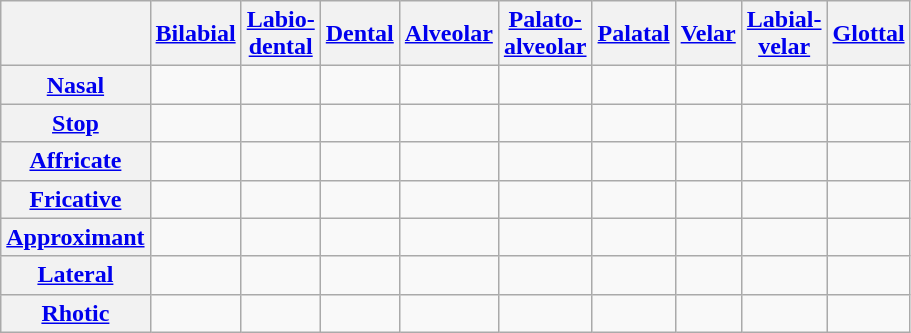<table class="wikitable" style=text-align:center>
<tr>
<th></th>
<th><a href='#'>Bilabial</a></th>
<th><a href='#'>Labio-<br>dental</a></th>
<th><a href='#'>Dental</a></th>
<th><a href='#'>Alveolar</a></th>
<th><a href='#'>Palato-<br>alveolar</a></th>
<th><a href='#'>Palatal</a></th>
<th><a href='#'>Velar</a></th>
<th><a href='#'>Labial-<br>velar</a></th>
<th><a href='#'>Glottal</a></th>
</tr>
<tr>
<th><a href='#'>Nasal</a></th>
<td> </td>
<td></td>
<td></td>
<td> </td>
<td></td>
<td></td>
<td></td>
<td></td>
<td></td>
</tr>
<tr>
<th><a href='#'>Stop</a></th>
<td> </td>
<td></td>
<td></td>
<td> </td>
<td></td>
<td></td>
<td> </td>
<td></td>
<td></td>
</tr>
<tr>
<th><a href='#'>Affricate</a></th>
<td></td>
<td></td>
<td></td>
<td></td>
<td> </td>
<td></td>
<td></td>
<td></td>
<td></td>
</tr>
<tr>
<th><a href='#'>Fricative</a></th>
<td></td>
<td> </td>
<td> </td>
<td> </td>
<td></td>
<td></td>
<td></td>
<td></td>
<td></td>
</tr>
<tr>
<th><a href='#'>Approximant</a></th>
<td></td>
<td></td>
<td></td>
<td></td>
<td></td>
<td></td>
<td></td>
<td> </td>
<td></td>
</tr>
<tr>
<th><a href='#'>Lateral</a></th>
<td></td>
<td></td>
<td></td>
<td> </td>
<td></td>
<td></td>
<td></td>
<td></td>
<td></td>
</tr>
<tr>
<th><a href='#'>Rhotic</a></th>
<td></td>
<td></td>
<td></td>
<td> </td>
<td></td>
<td></td>
<td></td>
<td></td>
<td></td>
</tr>
</table>
